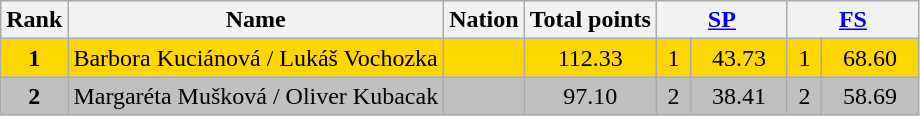<table class="wikitable sortable">
<tr>
<th>Rank</th>
<th>Name</th>
<th>Nation</th>
<th>Total points</th>
<th colspan="2" width="80px"><a href='#'>SP</a></th>
<th colspan="2" width="80px"><a href='#'>FS</a></th>
</tr>
<tr bgcolor="gold">
<td align="center"><strong>1</strong></td>
<td>Barbora Kuciánová / Lukáš Vochozka</td>
<td></td>
<td align="center">112.33</td>
<td align="center">1</td>
<td align="center">43.73</td>
<td align="center">1</td>
<td align="center">68.60</td>
</tr>
<tr bgcolor="silver">
<td align="center"><strong>2</strong></td>
<td>Margaréta Mušková / Oliver Kubacak</td>
<td></td>
<td align="center">97.10</td>
<td align="center">2</td>
<td align="center">38.41</td>
<td align="center">2</td>
<td align="center">58.69</td>
</tr>
</table>
